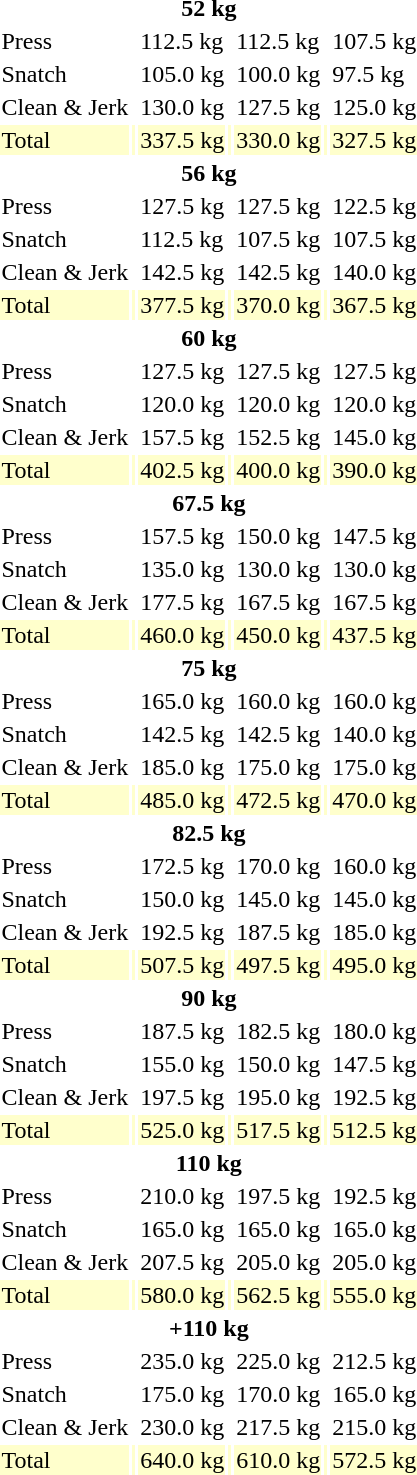<table>
<tr>
<th colspan=7>52 kg</th>
</tr>
<tr>
<td>Press</td>
<td></td>
<td>112.5 kg</td>
<td></td>
<td>112.5 kg</td>
<td></td>
<td>107.5 kg</td>
</tr>
<tr>
<td>Snatch</td>
<td></td>
<td>105.0 kg<br></td>
<td></td>
<td>100.0 kg</td>
<td></td>
<td>97.5 kg</td>
</tr>
<tr>
<td>Clean & Jerk</td>
<td></td>
<td>130.0 kg</td>
<td></td>
<td>127.5 kg</td>
<td></td>
<td>125.0 kg</td>
</tr>
<tr bgcolor=#ffffcc>
<td>Total</td>
<td></td>
<td>337.5 kg</td>
<td></td>
<td>330.0 kg</td>
<td></td>
<td>327.5 kg</td>
</tr>
<tr>
<th colspan=7>56 kg</th>
</tr>
<tr>
<td>Press</td>
<td></td>
<td>127.5 kg</td>
<td></td>
<td>127.5 kg</td>
<td></td>
<td>122.5 kg</td>
</tr>
<tr>
<td>Snatch</td>
<td></td>
<td>112.5 kg</td>
<td></td>
<td>107.5 kg</td>
<td></td>
<td>107.5 kg</td>
</tr>
<tr>
<td>Clean & Jerk</td>
<td></td>
<td>142.5 kg</td>
<td></td>
<td>142.5 kg</td>
<td></td>
<td>140.0 kg</td>
</tr>
<tr bgcolor=#ffffcc>
<td>Total</td>
<td></td>
<td>377.5 kg<br></td>
<td></td>
<td>370.0 kg</td>
<td></td>
<td>367.5 kg</td>
</tr>
<tr>
<th colspan=7>60 kg</th>
</tr>
<tr>
<td>Press</td>
<td></td>
<td>127.5 kg</td>
<td></td>
<td>127.5 kg</td>
<td></td>
<td>127.5 kg</td>
</tr>
<tr>
<td>Snatch</td>
<td></td>
<td>120.0 kg</td>
<td></td>
<td>120.0 kg</td>
<td></td>
<td>120.0 kg</td>
</tr>
<tr>
<td>Clean & Jerk</td>
<td></td>
<td>157.5 kg<br></td>
<td></td>
<td>152.5 kg</td>
<td></td>
<td>145.0 kg</td>
</tr>
<tr bgcolor=#ffffcc>
<td>Total</td>
<td></td>
<td>402.5 kg</td>
<td></td>
<td>400.0 kg</td>
<td></td>
<td>390.0 kg</td>
</tr>
<tr>
<th colspan=7>67.5 kg</th>
</tr>
<tr>
<td>Press</td>
<td></td>
<td>157.5 kg<br></td>
<td></td>
<td>150.0 kg</td>
<td></td>
<td>147.5 kg</td>
</tr>
<tr>
<td>Snatch</td>
<td></td>
<td>135.0 kg</td>
<td></td>
<td>130.0 kg</td>
<td></td>
<td>130.0 kg</td>
</tr>
<tr>
<td>Clean & Jerk</td>
<td></td>
<td>177.5 kg<br></td>
<td></td>
<td>167.5 kg</td>
<td></td>
<td>167.5 kg</td>
</tr>
<tr bgcolor=#ffffcc>
<td>Total</td>
<td></td>
<td>460.0 kg<br></td>
<td></td>
<td>450.0 kg</td>
<td></td>
<td>437.5 kg</td>
</tr>
<tr>
<th colspan=7>75 kg</th>
</tr>
<tr>
<td>Press</td>
<td></td>
<td>165.0 kg</td>
<td></td>
<td>160.0 kg</td>
<td></td>
<td>160.0 kg</td>
</tr>
<tr>
<td>Snatch</td>
<td></td>
<td>142.5 kg</td>
<td></td>
<td>142.5 kg</td>
<td></td>
<td>140.0 kg</td>
</tr>
<tr>
<td>Clean & Jerk</td>
<td></td>
<td>185.0 kg</td>
<td></td>
<td>175.0 kg</td>
<td></td>
<td>175.0 kg</td>
</tr>
<tr bgcolor=#ffffcc>
<td>Total</td>
<td></td>
<td>485.0 kg<br></td>
<td></td>
<td>472.5 kg</td>
<td></td>
<td>470.0 kg</td>
</tr>
<tr>
<th colspan=7>82.5 kg</th>
</tr>
<tr>
<td>Press</td>
<td></td>
<td>172.5 kg</td>
<td></td>
<td>170.0 kg</td>
<td></td>
<td>160.0 kg</td>
</tr>
<tr>
<td>Snatch</td>
<td></td>
<td>150.0 kg</td>
<td></td>
<td>145.0 kg</td>
<td></td>
<td>145.0 kg</td>
</tr>
<tr>
<td>Clean & Jerk</td>
<td></td>
<td>192.5 kg</td>
<td></td>
<td>187.5 kg</td>
<td></td>
<td>185.0 kg</td>
</tr>
<tr bgcolor=#ffffcc>
<td>Total</td>
<td></td>
<td>507.5 kg</td>
<td></td>
<td>497.5 kg</td>
<td></td>
<td>495.0 kg</td>
</tr>
<tr>
<th colspan=7>90 kg</th>
</tr>
<tr>
<td>Press</td>
<td></td>
<td>187.5 kg</td>
<td></td>
<td>182.5 kg</td>
<td></td>
<td>180.0 kg</td>
</tr>
<tr>
<td>Snatch</td>
<td></td>
<td>155.0 kg</td>
<td></td>
<td>150.0 kg</td>
<td></td>
<td>147.5 kg</td>
</tr>
<tr>
<td>Clean & Jerk</td>
<td></td>
<td>197.5 kg</td>
<td></td>
<td>195.0 kg</td>
<td></td>
<td>192.5 kg</td>
</tr>
<tr bgcolor=#ffffcc>
<td>Total</td>
<td></td>
<td>525.0 kg</td>
<td></td>
<td>517.5 kg</td>
<td></td>
<td>512.5 kg</td>
</tr>
<tr>
<th colspan=7>110 kg</th>
</tr>
<tr>
<td>Press</td>
<td></td>
<td>210.0 kg</td>
<td></td>
<td>197.5 kg</td>
<td></td>
<td>192.5 kg</td>
</tr>
<tr>
<td>Snatch</td>
<td></td>
<td>165.0 kg</td>
<td></td>
<td>165.0 kg</td>
<td></td>
<td>165.0 kg</td>
</tr>
<tr>
<td>Clean & Jerk</td>
<td></td>
<td>207.5 kg</td>
<td></td>
<td>205.0 kg</td>
<td></td>
<td>205.0 kg</td>
</tr>
<tr bgcolor=#ffffcc>
<td>Total</td>
<td></td>
<td>580.0 kg</td>
<td></td>
<td>562.5 kg</td>
<td></td>
<td>555.0 kg</td>
</tr>
<tr>
<th colspan=7>+110 kg</th>
</tr>
<tr>
<td>Press</td>
<td></td>
<td>235.0 kg</td>
<td></td>
<td>225.0 kg</td>
<td></td>
<td>212.5 kg</td>
</tr>
<tr>
<td>Snatch</td>
<td></td>
<td>175.0 kg</td>
<td></td>
<td>170.0 kg</td>
<td></td>
<td>165.0 kg</td>
</tr>
<tr>
<td>Clean & Jerk</td>
<td></td>
<td>230.0 kg</td>
<td></td>
<td>217.5 kg</td>
<td></td>
<td>215.0 kg</td>
</tr>
<tr bgcolor=#ffffcc>
<td>Total</td>
<td></td>
<td>640.0 kg</td>
<td></td>
<td>610.0 kg</td>
<td></td>
<td>572.5 kg</td>
</tr>
</table>
